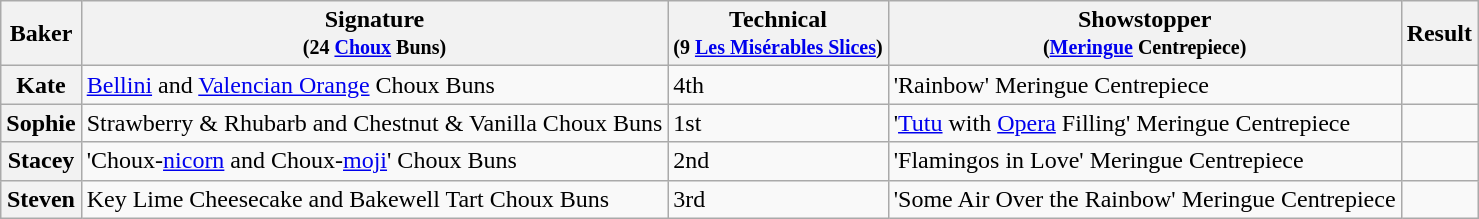<table class="wikitable sortable col3center sticky-header">
<tr>
<th scope="col">Baker</th>
<th scope="col" class="unsortable">Signature<br><small>(24 <a href='#'>Choux</a> Buns)</small></th>
<th scope="col">Technical<br><small>(9 <a href='#'>Les Misérables Slices</a>)</small></th>
<th scope="col" class="unsortable">Showstopper<br><small>(<a href='#'>Meringue</a> Centrepiece)</small></th>
<th scope="col">Result</th>
</tr>
<tr>
<th scope="row">Kate</th>
<td><a href='#'>Bellini</a> and <a href='#'>Valencian Orange</a> Choux Buns</td>
<td>4th</td>
<td>'Rainbow' Meringue Centrepiece</td>
<td></td>
</tr>
<tr>
<th scope="row">Sophie</th>
<td>Strawberry & Rhubarb and Chestnut & Vanilla Choux Buns</td>
<td>1st</td>
<td>'<a href='#'>Tutu</a> with <a href='#'>Opera</a> Filling' Meringue Centrepiece</td>
<td></td>
</tr>
<tr>
<th scope="row">Stacey</th>
<td>'Choux-<a href='#'>nicorn</a> and Choux-<a href='#'>moji</a>' Choux Buns</td>
<td>2nd</td>
<td>'Flamingos in Love' Meringue Centrepiece</td>
<td></td>
</tr>
<tr>
<th scope="row">Steven</th>
<td>Key Lime Cheesecake and Bakewell Tart Choux Buns</td>
<td>3rd</td>
<td>'Some Air Over the Rainbow' Meringue Centrepiece</td>
<td></td>
</tr>
</table>
